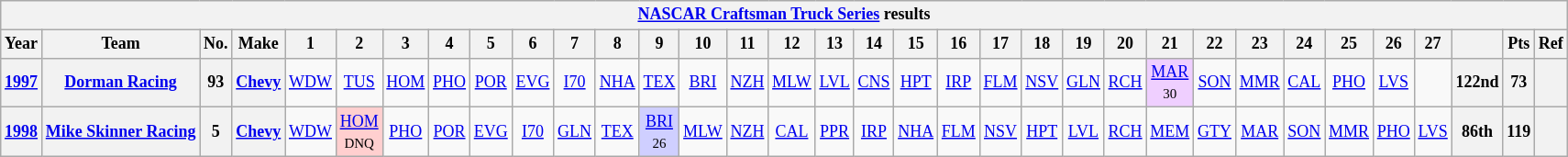<table class="wikitable" style="text-align:center; font-size:75%">
<tr>
<th colspan=45><a href='#'>NASCAR Craftsman Truck Series</a> results</th>
</tr>
<tr>
<th>Year</th>
<th>Team</th>
<th>No.</th>
<th>Make</th>
<th>1</th>
<th>2</th>
<th>3</th>
<th>4</th>
<th>5</th>
<th>6</th>
<th>7</th>
<th>8</th>
<th>9</th>
<th>10</th>
<th>11</th>
<th>12</th>
<th>13</th>
<th>14</th>
<th>15</th>
<th>16</th>
<th>17</th>
<th>18</th>
<th>19</th>
<th>20</th>
<th>21</th>
<th>22</th>
<th>23</th>
<th>24</th>
<th>25</th>
<th>26</th>
<th>27</th>
<th></th>
<th>Pts</th>
<th>Ref</th>
</tr>
<tr>
<th><a href='#'>1997</a></th>
<th><a href='#'>Dorman Racing</a></th>
<th>93</th>
<th><a href='#'>Chevy</a></th>
<td><a href='#'>WDW</a></td>
<td><a href='#'>TUS</a></td>
<td><a href='#'>HOM</a></td>
<td><a href='#'>PHO</a></td>
<td><a href='#'>POR</a></td>
<td><a href='#'>EVG</a></td>
<td><a href='#'>I70</a></td>
<td><a href='#'>NHA</a></td>
<td><a href='#'>TEX</a></td>
<td><a href='#'>BRI</a></td>
<td><a href='#'>NZH</a></td>
<td><a href='#'>MLW</a></td>
<td><a href='#'>LVL</a></td>
<td><a href='#'>CNS</a></td>
<td><a href='#'>HPT</a></td>
<td><a href='#'>IRP</a></td>
<td><a href='#'>FLM</a></td>
<td><a href='#'>NSV</a></td>
<td><a href='#'>GLN</a></td>
<td><a href='#'>RCH</a></td>
<td style="background:#EFCFFF;"><a href='#'>MAR</a><br><small>30</small></td>
<td><a href='#'>SON</a></td>
<td><a href='#'>MMR</a></td>
<td><a href='#'>CAL</a></td>
<td><a href='#'>PHO</a></td>
<td><a href='#'>LVS</a></td>
<td></td>
<th>122nd</th>
<th>73</th>
<th></th>
</tr>
<tr>
<th><a href='#'>1998</a></th>
<th><a href='#'>Mike Skinner Racing</a></th>
<th>5</th>
<th><a href='#'>Chevy</a></th>
<td><a href='#'>WDW</a></td>
<td style="background:#FFCFCF;"><a href='#'>HOM</a><br><small>DNQ</small></td>
<td><a href='#'>PHO</a></td>
<td><a href='#'>POR</a></td>
<td><a href='#'>EVG</a></td>
<td><a href='#'>I70</a></td>
<td><a href='#'>GLN</a></td>
<td><a href='#'>TEX</a></td>
<td style="background:#CFCFFF;"><a href='#'>BRI</a><br><small>26</small></td>
<td><a href='#'>MLW</a></td>
<td><a href='#'>NZH</a></td>
<td><a href='#'>CAL</a></td>
<td><a href='#'>PPR</a></td>
<td><a href='#'>IRP</a></td>
<td><a href='#'>NHA</a></td>
<td><a href='#'>FLM</a></td>
<td><a href='#'>NSV</a></td>
<td><a href='#'>HPT</a></td>
<td><a href='#'>LVL</a></td>
<td><a href='#'>RCH</a></td>
<td><a href='#'>MEM</a></td>
<td><a href='#'>GTY</a></td>
<td><a href='#'>MAR</a></td>
<td><a href='#'>SON</a></td>
<td><a href='#'>MMR</a></td>
<td><a href='#'>PHO</a></td>
<td><a href='#'>LVS</a></td>
<th>86th</th>
<th>119</th>
<th></th>
</tr>
</table>
